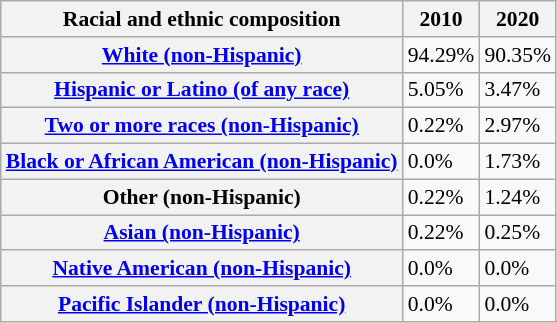<table class="wikitable sortable collapsible" style="font-size: 90%;">
<tr>
<th>Racial and ethnic composition</th>
<th>2010</th>
<th>2020</th>
</tr>
<tr>
<th><a href='#'>White (non-Hispanic)</a></th>
<td>94.29%</td>
<td>90.35%</td>
</tr>
<tr>
<th><a href='#'>Hispanic or Latino (of any race)</a></th>
<td>5.05%</td>
<td>3.47%</td>
</tr>
<tr>
<th><a href='#'>Two or more races (non-Hispanic)</a></th>
<td>0.22%</td>
<td>2.97%</td>
</tr>
<tr>
<th><a href='#'>Black or African American (non-Hispanic)</a></th>
<td>0.0%</td>
<td>1.73%</td>
</tr>
<tr>
<th>Other (non-Hispanic)</th>
<td>0.22%</td>
<td>1.24%</td>
</tr>
<tr>
<th><a href='#'>Asian (non-Hispanic)</a></th>
<td>0.22%</td>
<td>0.25%</td>
</tr>
<tr>
<th><a href='#'>Native American (non-Hispanic)</a></th>
<td>0.0%</td>
<td>0.0%</td>
</tr>
<tr>
<th><a href='#'>Pacific Islander (non-Hispanic)</a></th>
<td>0.0%</td>
<td>0.0%</td>
</tr>
</table>
